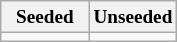<table class="wikitable" style="font-size:80%">
<tr>
<th width=50%>Seeded</th>
<th width=50%>Unseeded</th>
</tr>
<tr>
<td valign=top></td>
<td valign=top></td>
</tr>
</table>
